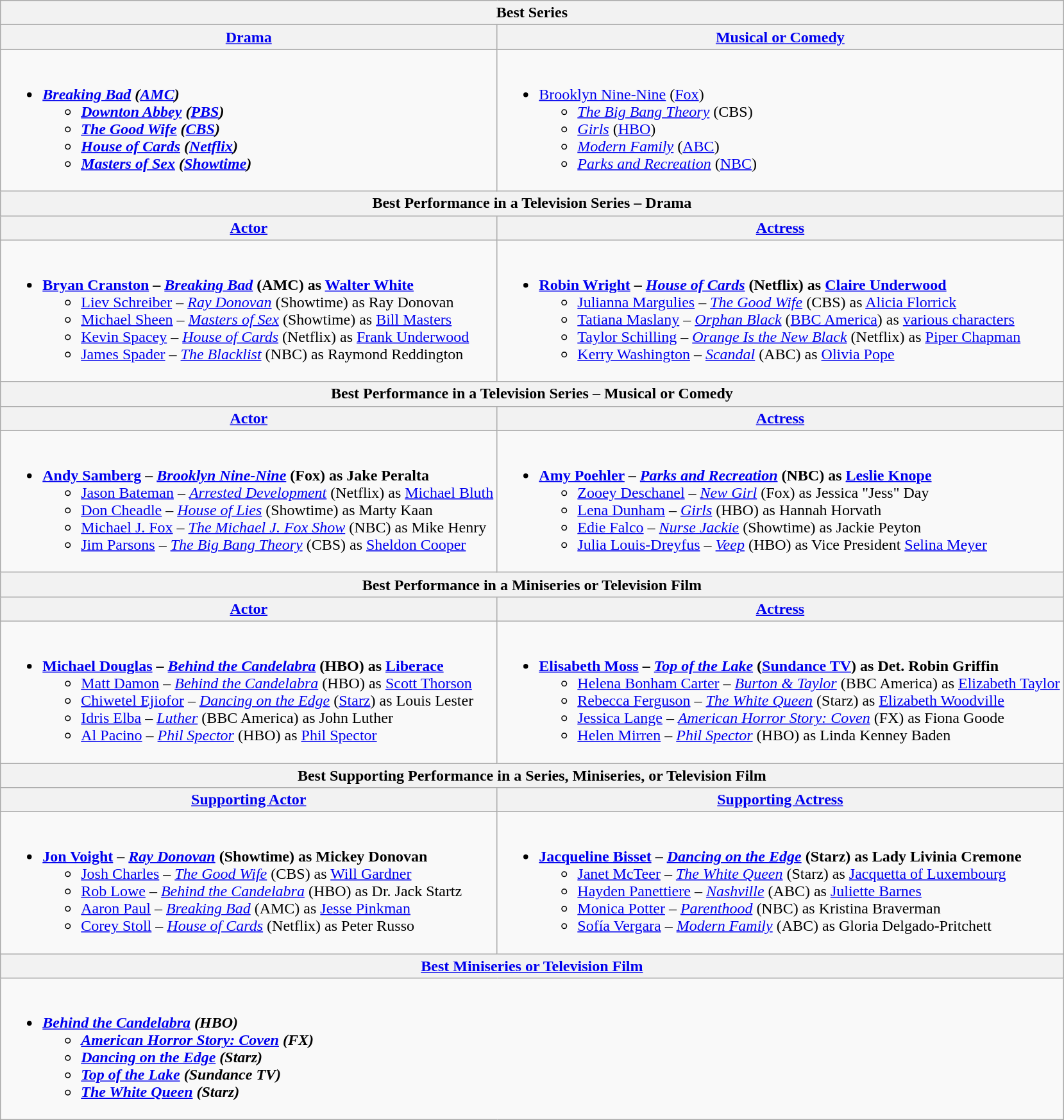<table class=wikitable style="width=100%">
<tr>
<th colspan=2>Best Series</th>
</tr>
<tr>
<th style="width=50%"><a href='#'>Drama</a></th>
<th style="width=50%"><a href='#'>Musical or Comedy</a></th>
</tr>
<tr>
<td valign="top"><br><ul><li><strong><em><a href='#'>Breaking Bad</a><em> (<a href='#'>AMC</a>)<strong><ul><li></em><a href='#'>Downton Abbey</a><em> (<a href='#'>PBS</a>)</li><li></em><a href='#'>The Good Wife</a><em> (<a href='#'>CBS</a>)</li><li></em><a href='#'>House of Cards</a><em> (<a href='#'>Netflix</a>)</li><li></em><a href='#'>Masters of Sex</a><em> (<a href='#'>Showtime</a>)</li></ul></li></ul></td>
<td valign="top"><br><ul><li></em></strong><a href='#'>Brooklyn Nine-Nine</a></em> (<a href='#'>Fox</a>)</strong><ul><li><em><a href='#'>The Big Bang Theory</a></em> (CBS)</li><li><em><a href='#'>Girls</a></em> (<a href='#'>HBO</a>)</li><li><em><a href='#'>Modern Family</a></em> (<a href='#'>ABC</a>)</li><li><em><a href='#'>Parks and Recreation</a></em> (<a href='#'>NBC</a>)</li></ul></li></ul></td>
</tr>
<tr>
<th colspan=2>Best Performance in a Television Series – Drama</th>
</tr>
<tr>
<th><a href='#'>Actor</a></th>
<th><a href='#'>Actress</a></th>
</tr>
<tr>
<td valign="top"><br><ul><li><strong><a href='#'>Bryan Cranston</a> – <em><a href='#'>Breaking Bad</a></em> (AMC) as <a href='#'>Walter White</a></strong><ul><li><a href='#'>Liev Schreiber</a> – <em><a href='#'>Ray Donovan</a></em> (Showtime) as Ray Donovan</li><li><a href='#'>Michael Sheen</a> – <em><a href='#'>Masters of Sex</a></em> (Showtime) as <a href='#'>Bill Masters</a></li><li><a href='#'>Kevin Spacey</a> – <em><a href='#'>House of Cards</a></em> (Netflix) as <a href='#'>Frank Underwood</a></li><li><a href='#'>James Spader</a> – <em><a href='#'>The Blacklist</a></em> (NBC) as Raymond Reddington</li></ul></li></ul></td>
<td valign="top"><br><ul><li><strong><a href='#'>Robin Wright</a> – <em><a href='#'>House of Cards</a></em> (Netflix) as <a href='#'>Claire Underwood</a></strong><ul><li><a href='#'>Julianna Margulies</a> – <em><a href='#'>The Good Wife</a></em> (CBS) as <a href='#'>Alicia Florrick</a></li><li><a href='#'>Tatiana Maslany</a> – <em><a href='#'>Orphan Black</a></em> (<a href='#'>BBC America</a>) as <a href='#'>various characters</a></li><li><a href='#'>Taylor Schilling</a> – <em><a href='#'>Orange Is the New Black</a></em> (Netflix) as <a href='#'>Piper Chapman</a></li><li><a href='#'>Kerry Washington</a> – <em><a href='#'>Scandal</a></em> (ABC) as <a href='#'>Olivia Pope</a></li></ul></li></ul></td>
</tr>
<tr>
<th colspan=2>Best Performance in a Television Series – Musical or Comedy</th>
</tr>
<tr>
<th><a href='#'>Actor</a></th>
<th><a href='#'>Actress</a></th>
</tr>
<tr>
<td valign="top"><br><ul><li><strong><a href='#'>Andy Samberg</a> – <em><a href='#'>Brooklyn Nine-Nine</a></em> (Fox) as Jake Peralta</strong><ul><li><a href='#'>Jason Bateman</a> – <em><a href='#'>Arrested Development</a></em> (Netflix) as <a href='#'>Michael Bluth</a></li><li><a href='#'>Don Cheadle</a> – <em><a href='#'>House of Lies</a></em> (Showtime) as Marty Kaan</li><li><a href='#'>Michael J. Fox</a> – <em><a href='#'>The Michael J. Fox Show</a></em> (NBC) as Mike Henry</li><li><a href='#'>Jim Parsons</a> – <em><a href='#'>The Big Bang Theory</a></em> (CBS) as <a href='#'>Sheldon Cooper</a></li></ul></li></ul></td>
<td valign="top"><br><ul><li><strong><a href='#'>Amy Poehler</a> – <em><a href='#'>Parks and Recreation</a></em> (NBC) as <a href='#'>Leslie Knope</a></strong><ul><li><a href='#'>Zooey Deschanel</a> – <em><a href='#'>New Girl</a></em> (Fox) as Jessica "Jess" Day</li><li><a href='#'>Lena Dunham</a> – <em><a href='#'>Girls</a></em> (HBO) as Hannah Horvath</li><li><a href='#'>Edie Falco</a> – <em><a href='#'>Nurse Jackie</a></em> (Showtime) as Jackie Peyton</li><li><a href='#'>Julia Louis-Dreyfus</a> – <em><a href='#'>Veep</a></em> (HBO) as Vice President <a href='#'>Selina Meyer</a></li></ul></li></ul></td>
</tr>
<tr>
<th colspan=2>Best Performance in a Miniseries or Television Film</th>
</tr>
<tr>
<th><a href='#'>Actor</a></th>
<th><a href='#'>Actress</a></th>
</tr>
<tr>
<td valign="top"><br><ul><li><strong><a href='#'>Michael Douglas</a> – <em><a href='#'>Behind the Candelabra</a></em> (HBO) as <a href='#'>Liberace</a></strong><ul><li><a href='#'>Matt Damon</a> – <em><a href='#'>Behind the Candelabra</a></em> (HBO) as <a href='#'>Scott Thorson</a></li><li><a href='#'>Chiwetel Ejiofor</a> – <em><a href='#'>Dancing on the Edge</a></em> (<a href='#'>Starz</a>) as Louis Lester</li><li><a href='#'>Idris Elba</a> – <em><a href='#'>Luther</a></em> (BBC America) as John Luther</li><li><a href='#'>Al Pacino</a> – <em><a href='#'>Phil Spector</a></em> (HBO) as <a href='#'>Phil Spector</a></li></ul></li></ul></td>
<td valign="top"><br><ul><li><strong><a href='#'>Elisabeth Moss</a> – <em><a href='#'>Top of the Lake</a></em> (<a href='#'>Sundance TV</a>) as Det. Robin Griffin</strong><ul><li><a href='#'>Helena Bonham Carter</a> – <em><a href='#'>Burton & Taylor</a></em> (BBC America) as <a href='#'>Elizabeth Taylor</a></li><li><a href='#'>Rebecca Ferguson</a> – <em><a href='#'>The White Queen</a></em> (Starz) as <a href='#'>Elizabeth Woodville</a></li><li><a href='#'>Jessica Lange</a> – <em><a href='#'>American Horror Story: Coven</a></em> (FX) as Fiona Goode</li><li><a href='#'>Helen Mirren</a> – <em><a href='#'>Phil Spector</a></em> (HBO) as Linda Kenney Baden</li></ul></li></ul></td>
</tr>
<tr>
<th colspan=2>Best Supporting Performance in a Series, Miniseries, or Television Film</th>
</tr>
<tr>
<th><a href='#'>Supporting Actor</a></th>
<th><a href='#'>Supporting Actress</a></th>
</tr>
<tr>
<td valign="top"><br><ul><li><strong><a href='#'>Jon Voight</a> – <em><a href='#'>Ray Donovan</a></em> (Showtime) as Mickey Donovan</strong><ul><li><a href='#'>Josh Charles</a> – <em><a href='#'>The Good Wife</a></em> (CBS) as <a href='#'>Will Gardner</a></li><li><a href='#'>Rob Lowe</a> – <em><a href='#'>Behind the Candelabra</a></em> (HBO) as Dr. Jack Startz</li><li><a href='#'>Aaron Paul</a> – <em><a href='#'>Breaking Bad</a></em> (AMC) as <a href='#'>Jesse Pinkman</a></li><li><a href='#'>Corey Stoll</a> – <em><a href='#'>House of Cards</a></em> (Netflix) as Peter Russo</li></ul></li></ul></td>
<td valign="top"><br><ul><li><strong><a href='#'>Jacqueline Bisset</a> – <em><a href='#'>Dancing on the Edge</a></em> (Starz)  as Lady Livinia Cremone</strong><ul><li><a href='#'>Janet McTeer</a> – <em><a href='#'>The White Queen</a></em> (Starz) as <a href='#'>Jacquetta of Luxembourg</a></li><li><a href='#'>Hayden Panettiere</a> – <em><a href='#'>Nashville</a></em> (ABC) as <a href='#'>Juliette Barnes</a></li><li><a href='#'>Monica Potter</a> – <em><a href='#'>Parenthood</a></em> (NBC) as Kristina Braverman</li><li><a href='#'>Sofía Vergara</a> – <em><a href='#'>Modern Family</a></em> (ABC) as Gloria Delgado-Pritchett</li></ul></li></ul></td>
</tr>
<tr>
<th colspan="2"><a href='#'>Best Miniseries or Television Film</a></th>
</tr>
<tr>
<td valign="top" colspan="2"><br><ul><li><strong><em><a href='#'>Behind the Candelabra</a><em> (HBO)<strong><ul><li></em><a href='#'>American Horror Story: Coven</a><em> (FX)</li><li></em><a href='#'>Dancing on the Edge</a><em> (Starz)</li><li></em><a href='#'>Top of the Lake</a><em> (Sundance TV)</li><li></em><a href='#'>The White Queen</a><em> (Starz)</li></ul></li></ul></td>
</tr>
</table>
